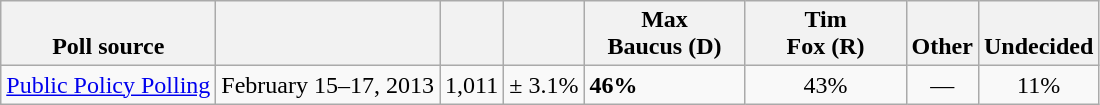<table class="wikitable">
<tr valign= bottom>
<th>Poll source</th>
<th></th>
<th></th>
<th></th>
<th style="width:100px;">Max<br>Baucus (D)</th>
<th style="width:100px;">Tim<br>Fox (R)</th>
<th>Other</th>
<th>Undecided</th>
</tr>
<tr>
<td><a href='#'>Public Policy Polling</a></td>
<td align=center>February 15–17, 2013</td>
<td align=center>1,011</td>
<td align=center>± 3.1%</td>
<td><strong>46%</strong></td>
<td align=center>43%</td>
<td align=center>—</td>
<td align=center>11%</td>
</tr>
</table>
